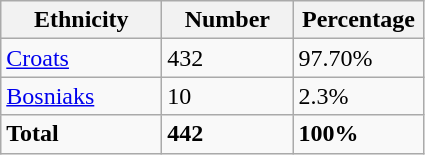<table class="wikitable">
<tr>
<th width="100px">Ethnicity</th>
<th width="80px">Number</th>
<th width="80px">Percentage</th>
</tr>
<tr>
<td><a href='#'>Croats</a></td>
<td>432</td>
<td>97.70%</td>
</tr>
<tr>
<td><a href='#'>Bosniaks</a></td>
<td>10</td>
<td>2.3%</td>
</tr>
<tr>
<td><strong>Total</strong></td>
<td><strong>442</strong></td>
<td><strong>100%</strong></td>
</tr>
</table>
